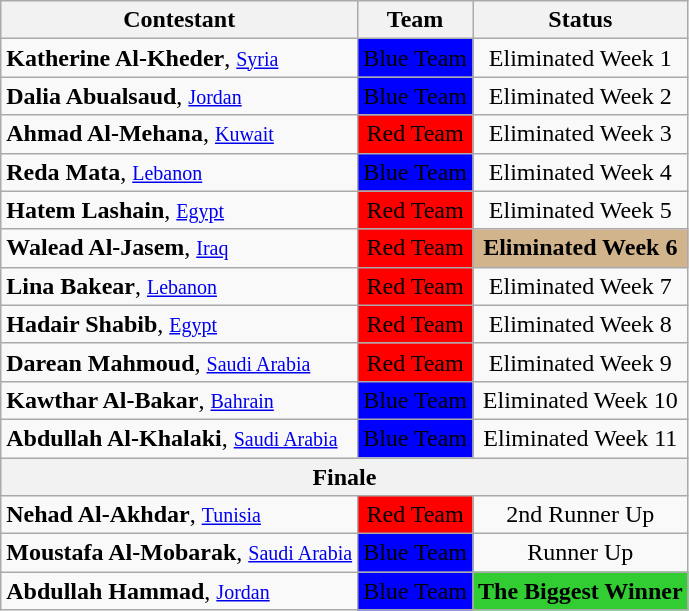<table class="wikitable" align="center" style="text-align:center">
<tr>
<th>Contestant</th>
<th>Team</th>
<th>Status</th>
</tr>
<tr>
<td align="left"><strong>Katherine Al-Kheder</strong>, <small><a href='#'>Syria</a></small></td>
<td bgcolor="blue"><span>Blue Team</span></td>
<td>Eliminated Week 1</td>
</tr>
<tr>
<td align="left"><strong>Dalia Abualsaud</strong>, <small><a href='#'>Jordan</a></small></td>
<td bgcolor="blue"><span>Blue Team</span></td>
<td>Eliminated Week 2</td>
</tr>
<tr>
<td align="left"><strong>Ahmad Al-Mehana</strong>, <small><a href='#'>Kuwait</a></small></td>
<td bgcolor="red"><span>Red Team</span></td>
<td>Eliminated Week 3</td>
</tr>
<tr>
<td align="left"><strong>Reda Mata</strong>, <small><a href='#'>Lebanon</a></small></td>
<td bgcolor="blue"><span>Blue Team</span></td>
<td>Eliminated Week 4</td>
</tr>
<tr>
<td align="left"><strong>Hatem Lashain</strong>, <small><a href='#'>Egypt</a></small></td>
<td bgcolor="red"><span>Red Team</span></td>
<td>Eliminated Week 5</td>
</tr>
<tr>
<td align="left"><strong>Walead Al-Jasem</strong>, <small><a href='#'>Iraq</a></small></td>
<td bgcolor="red"><span>Red Team</span></td>
<td bgcolor="tan"><span><strong>Eliminated Week 6</strong></span></td>
</tr>
<tr>
<td align="left"><strong>Lina Bakear</strong>, <small><a href='#'>Lebanon</a></small></td>
<td bgcolor="red"><span>Red Team</span></td>
<td>Eliminated Week 7</td>
</tr>
<tr>
<td align="left"><strong>Hadair Shabib</strong>, <small><a href='#'>Egypt</a></small></td>
<td bgcolor="red"><span>Red Team</span></td>
<td>Eliminated Week 8</td>
</tr>
<tr>
<td align="left"><strong>Darean Mahmoud</strong>, <small><a href='#'>Saudi Arabia</a></small></td>
<td bgcolor="red"><span>Red Team</span></td>
<td>Eliminated Week 9</td>
</tr>
<tr>
<td align="left"><strong>Kawthar Al-Bakar</strong>, <small><a href='#'>Bahrain</a></small></td>
<td bgcolor="blue"><span>Blue Team</span></td>
<td>Eliminated Week 10</td>
</tr>
<tr>
<td align="left"><strong>Abdullah Al-Khalaki</strong>, <small><a href='#'>Saudi Arabia</a></small></td>
<td bgcolor="blue"><span>Blue Team</span></td>
<td>Eliminated Week 11</td>
</tr>
<tr>
<th colspan=3>Finale</th>
</tr>
<tr>
<td align="left"><strong>Nehad Al-Akhdar</strong>, <small><a href='#'>Tunisia</a></small></td>
<td bgcolor="red"><span>Red Team</span></td>
<td>2nd Runner Up</td>
</tr>
<tr>
<td align="left"><strong>Moustafa Al-Mobarak</strong>, <small><a href='#'>Saudi Arabia</a></small></td>
<td bgcolor="blue"><span>Blue Team</span></td>
<td>Runner Up</td>
</tr>
<tr>
<td align="left"><strong>Abdullah Hammad</strong>, <small><a href='#'>Jordan</a></small></td>
<td bgcolor="blue"><span>Blue Team</span></td>
<td bgcolor="limegreen"><span><strong>The Biggest Winner</strong></span></td>
</tr>
</table>
